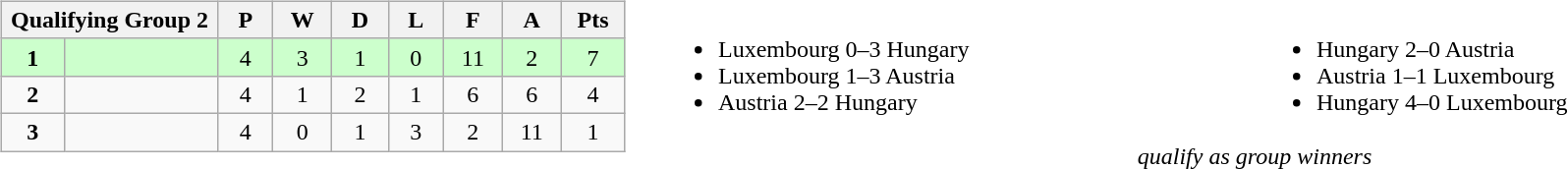<table width=100%>
<tr>
<td valign="top" width="440"><br><table class="wikitable">
<tr>
<th colspan="2">Qualifying Group 2</th>
<th rowspan="1">P</th>
<th rowspan="1">W</th>
<th colspan="1">D</th>
<th colspan="1">L</th>
<th colspan="1">F</th>
<th colspan="1">A</th>
<th colspan="1">Pts</th>
</tr>
<tr style="background:#ccffcc;">
<td align=center width="50"><strong>1</strong></td>
<td width="150"><strong></strong></td>
<td align=center width="50">4</td>
<td align=center width="50">3</td>
<td align=center width="50">1</td>
<td align=center width="50">0</td>
<td align=center width="50">11</td>
<td align=center width="50">2</td>
<td align=center width="50">7</td>
</tr>
<tr>
<td align=center><strong>2</strong></td>
<td></td>
<td align=center>4</td>
<td align=center>1</td>
<td align=center>2</td>
<td align=center>1</td>
<td align=center>6</td>
<td align=center>6</td>
<td align=center>4</td>
</tr>
<tr>
<td align=center><strong>3</strong></td>
<td></td>
<td align=center>4</td>
<td align=center>0</td>
<td align=center>1</td>
<td align=center>3</td>
<td align=center>2</td>
<td align=center>11</td>
<td align=center>1</td>
</tr>
</table>
</td>
<td valign="middle" align="center"><br><table width=100%>
<tr>
<td valign="middle" align=left width=50%><br><ul><li>Luxembourg 0–3 Hungary</li><li>Luxembourg 1–3 Austria</li><li>Austria 2–2 Hungary</li></ul></td>
<td valign="middle" align=left width=50%><br><ul><li>Hungary 2–0 Austria</li><li>Austria 1–1 Luxembourg</li><li>Hungary 4–0 Luxembourg</li></ul></td>
</tr>
</table>
<em> qualify as group winners</em></td>
</tr>
</table>
